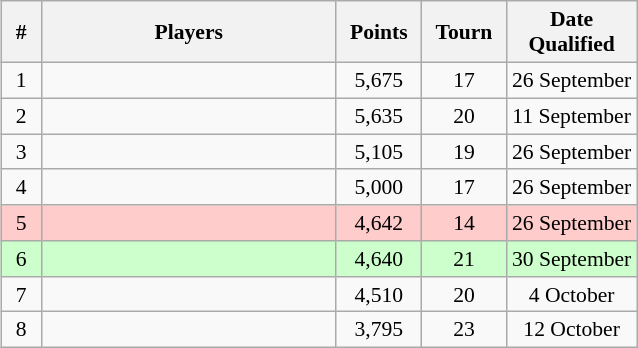<table class="sortable wikitable"  style="float:right; text-align:center; font-size:90%; text:justify; margin-left:10px; margin-bottom:10px;">
<tr>
<th width=20>#</th>
<th width=190>Players</th>
<th width=50>Points</th>
<th width=50>Tourn</th>
<th width=80>Date Qualified</th>
</tr>
<tr>
<td>1</td>
<td align=left></td>
<td>5,675</td>
<td>17</td>
<td>26 September</td>
</tr>
<tr>
<td>2</td>
<td align=left></td>
<td>5,635</td>
<td>20</td>
<td>11 September</td>
</tr>
<tr>
<td>3</td>
<td align=left></td>
<td>5,105</td>
<td>19</td>
<td>26 September</td>
</tr>
<tr>
<td>4</td>
<td align=left></td>
<td>5,000</td>
<td>17</td>
<td>26 September</td>
</tr>
<tr style="background:#fcc;">
<td>5</td>
<td align=left></td>
<td>4,642</td>
<td>14</td>
<td>26 September</td>
</tr>
<tr style="background:#cfc;">
<td>6</td>
<td align=left></td>
<td>4,640</td>
<td>21</td>
<td>30 September</td>
</tr>
<tr>
<td>7</td>
<td align=left></td>
<td>4,510</td>
<td>20</td>
<td>4 October</td>
</tr>
<tr>
<td>8</td>
<td align=left></td>
<td>3,795</td>
<td>23</td>
<td>12 October</td>
</tr>
</table>
